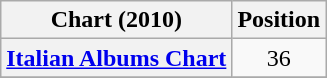<table class="wikitable sortable plainrowheaders">
<tr>
<th>Chart (2010)</th>
<th>Position</th>
</tr>
<tr>
<th scope="row"><a href='#'>Italian Albums Chart</a></th>
<td style="text-align:center;">36</td>
</tr>
<tr>
</tr>
</table>
